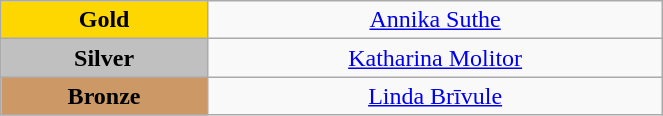<table class="wikitable" style="text-align:center; " width="35%">
<tr>
<td bgcolor="gold"><strong>Gold</strong></td>
<td><a href='#'>Annika Suthe</a><br>  <small><em></em></small></td>
</tr>
<tr>
<td bgcolor="silver"><strong>Silver</strong></td>
<td><a href='#'>Katharina Molitor</a><br>  <small><em></em></small></td>
</tr>
<tr>
<td bgcolor="CC9966"><strong>Bronze</strong></td>
<td><a href='#'>Linda Brīvule</a><br>  <small><em></em></small></td>
</tr>
</table>
